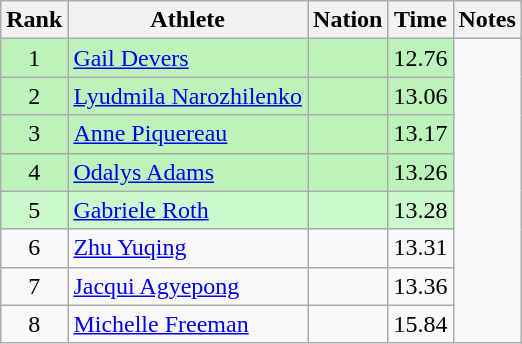<table class="wikitable sortable" style="text-align:center">
<tr>
<th>Rank</th>
<th>Athlete</th>
<th>Nation</th>
<th>Time</th>
<th>Notes</th>
</tr>
<tr style="background:#bbf3bb;">
<td>1</td>
<td align=left><a href='#'>Gail Devers</a></td>
<td align=left></td>
<td>12.76</td>
</tr>
<tr style="background:#bbf3bb;">
<td>2</td>
<td align=left><a href='#'>Lyudmila Narozhilenko</a></td>
<td align=left></td>
<td>13.06</td>
</tr>
<tr style="background:#bbf3bb;">
<td>3</td>
<td align=left><a href='#'>Anne Piquereau</a></td>
<td align=left></td>
<td>13.17</td>
</tr>
<tr style="background:#bbf3bb;">
<td>4</td>
<td align=left><a href='#'>Odalys Adams</a></td>
<td align=left></td>
<td>13.26</td>
</tr>
<tr style="background:#ccf9cc;">
<td>5</td>
<td align=left><a href='#'>Gabriele Roth</a></td>
<td align=left></td>
<td>13.28</td>
</tr>
<tr>
<td>6</td>
<td align=left><a href='#'>Zhu Yuqing</a></td>
<td align=left></td>
<td>13.31</td>
</tr>
<tr>
<td>7</td>
<td align=left><a href='#'>Jacqui Agyepong</a></td>
<td align=left></td>
<td>13.36</td>
</tr>
<tr>
<td>8</td>
<td align=left><a href='#'>Michelle Freeman</a></td>
<td align=left></td>
<td>15.84</td>
</tr>
</table>
